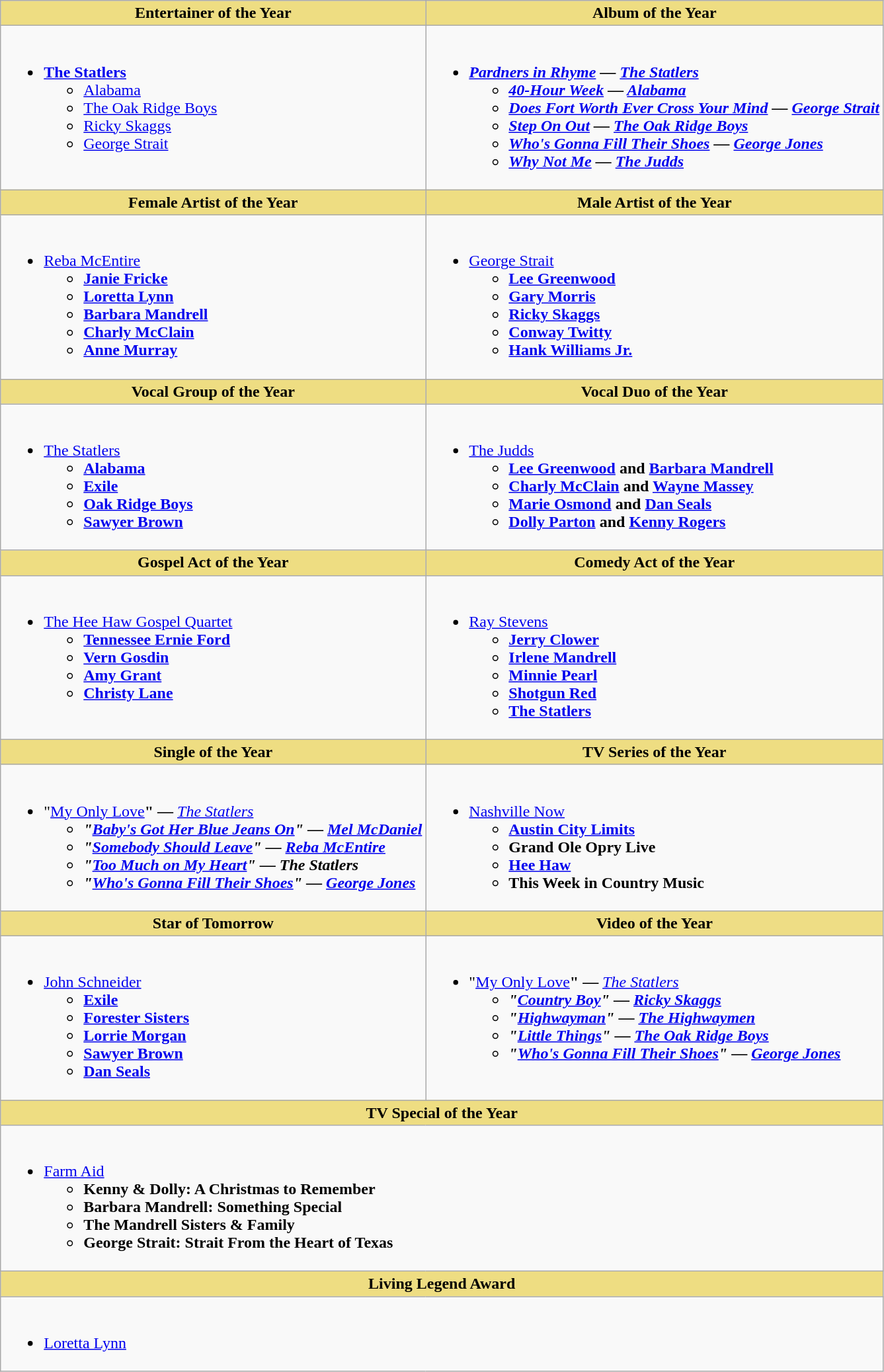<table class="wikitable">
<tr>
<th style="background:#EEDD82; width=50%">Entertainer of the Year</th>
<th style="background:#EEDD82; width=50%">Album of the Year</th>
</tr>
<tr>
<td style="vertical-align:top"><br><ul><li><strong><a href='#'>The Statlers</a></strong><ul><li><a href='#'>Alabama</a></li><li><a href='#'>The Oak Ridge Boys</a></li><li><a href='#'>Ricky Skaggs</a></li><li><a href='#'>George Strait</a></li></ul></li></ul></td>
<td style="vertical-align:top"><br><ul><li><strong><em><a href='#'>Pardners in Rhyme</a><em> — <a href='#'>The Statlers</a><strong><ul><li></em><a href='#'>40-Hour Week</a><em> — <a href='#'>Alabama</a></li><li></em><a href='#'>Does Fort Worth Ever Cross Your Mind</a><em> — <a href='#'>George Strait</a></li><li></em><a href='#'>Step On Out</a><em> — <a href='#'>The Oak Ridge Boys</a></li><li></em><a href='#'>Who's Gonna Fill Their Shoes</a><em> </em>—<em> <a href='#'>George Jones</a></li><li></em><a href='#'>Why Not Me</a><em> </em>—<em> <a href='#'>The Judds</a></li></ul></li></ul></td>
</tr>
<tr>
<th style="background:#EEDD82; width=50%">Female Artist of the Year</th>
<th style="background:#EEDD82; width=50%">Male Artist of the Year</th>
</tr>
<tr>
<td style="vertical-align:top"><br><ul><li></strong><a href='#'>Reba McEntire</a><strong><ul><li><a href='#'>Janie Fricke</a></li><li><a href='#'>Loretta Lynn</a></li><li><a href='#'>Barbara Mandrell</a></li><li><a href='#'>Charly McClain</a></li><li><a href='#'>Anne Murray</a></li></ul></li></ul></td>
<td style="vertical-align:top"><br><ul><li></strong><a href='#'>George Strait</a><strong><ul><li><a href='#'>Lee Greenwood</a></li><li><a href='#'>Gary Morris</a></li><li><a href='#'>Ricky Skaggs</a></li><li><a href='#'>Conway Twitty</a></li><li><a href='#'>Hank Williams Jr.</a></li></ul></li></ul></td>
</tr>
<tr>
<th style="background:#EEDD82; width=50%">Vocal Group of the Year</th>
<th style="background:#EEDD82; width=50%">Vocal Duo of the Year</th>
</tr>
<tr>
<td style="vertical-align:top"><br><ul><li></strong><a href='#'>The Statlers</a><strong><ul><li><a href='#'>Alabama</a></li><li><a href='#'>Exile</a></li><li><a href='#'>Oak Ridge Boys</a></li><li><a href='#'>Sawyer Brown</a></li></ul></li></ul></td>
<td style="vertical-align:top"><br><ul><li></strong><a href='#'>The Judds</a><strong><ul><li><a href='#'>Lee Greenwood</a> and <a href='#'>Barbara Mandrell</a></li><li><a href='#'>Charly McClain</a> and <a href='#'>Wayne Massey</a></li><li><a href='#'>Marie Osmond</a> and <a href='#'>Dan Seals</a></li><li><a href='#'>Dolly Parton</a> and <a href='#'>Kenny Rogers</a></li></ul></li></ul></td>
</tr>
<tr>
<th style="background:#EEDD82; width=50%">Gospel Act of the Year</th>
<th style="background:#EEDD82; width=50%">Comedy Act of the Year</th>
</tr>
<tr>
<td style="vertical-align:top"><br><ul><li></strong><a href='#'>The Hee Haw Gospel Quartet</a><strong><ul><li><a href='#'>Tennessee Ernie Ford</a></li><li><a href='#'>Vern Gosdin</a></li><li><a href='#'>Amy Grant</a></li><li><a href='#'>Christy Lane</a></li></ul></li></ul></td>
<td style="vertical-align:top"><br><ul><li></strong><a href='#'>Ray Stevens</a><strong><ul><li><a href='#'>Jerry Clower</a></li><li><a href='#'>Irlene Mandrell</a></li><li><a href='#'>Minnie Pearl</a></li><li><a href='#'>Shotgun Red</a></li><li><a href='#'>The Statlers</a></li></ul></li></ul></td>
</tr>
<tr>
<th style="background:#EEDD82; width=50%">Single of the Year</th>
<th style="background:#EEDD82; width=50%">TV Series of the Year</th>
</tr>
<tr>
<td style="vertical-align:top"><br><ul><li>"</strong><a href='#'>My Only Love</a><strong>" </em>—<em> </strong><a href='#'>The Statlers</a><strong><ul><li>"<a href='#'>Baby's Got Her Blue Jeans On</a>" </em>—<em> <a href='#'>Mel McDaniel</a></li><li>"<a href='#'>Somebody Should Leave</a>" </em>—<em> <a href='#'>Reba McEntire</a></li><li>"<a href='#'>Too Much on My Heart</a>" </em>—<em> The Statlers</li><li>"<a href='#'>Who's Gonna Fill Their Shoes</a>" </em>—<em> <a href='#'>George Jones</a></li></ul></li></ul></td>
<td style="vertical-align:top"><br><ul><li></em></strong><a href='#'>Nashville Now</a><strong><em><ul><li></em><a href='#'>Austin City Limits</a><em></li><li></em>Grand Ole Opry Live<em></li><li></em><a href='#'>Hee Haw</a><em></li><li></em>This Week in Country Music<em></li></ul></li></ul></td>
</tr>
<tr>
<th style="background:#EEDD85; width=50%">Star of Tomorrow</th>
<th style="background:#EEDD85; width=50%">Video of the Year</th>
</tr>
<tr>
<td><br><ul><li></strong><a href='#'>John Schneider</a><strong><ul><li><a href='#'>Exile</a></li><li><a href='#'>Forester Sisters</a></li><li><a href='#'>Lorrie Morgan</a></li><li><a href='#'>Sawyer Brown</a></li><li><a href='#'>Dan Seals</a></li></ul></li></ul></td>
<td style="vertical-align:top"><br><ul><li>"</strong><a href='#'>My Only Love</a><strong>" </em>—<em> </strong><a href='#'>The Statlers</a><strong><ul><li>"<a href='#'>Country Boy</a>" </em>—<em> <a href='#'>Ricky Skaggs</a></li><li>"<a href='#'>Highwayman</a>" </em>—<em> <a href='#'>The Highwaymen</a></li><li>"<a href='#'>Little Things</a>" </em>—<em> <a href='#'>The Oak Ridge Boys</a></li><li>"<a href='#'>Who's Gonna Fill Their Shoes</a>" </em>—<em> <a href='#'>George Jones</a></li></ul></li></ul></td>
</tr>
<tr>
<th colspan="2" style="background:#EEDD82; width=50%">TV Special of the Year</th>
</tr>
<tr>
<td colspan="2"><br><ul><li></em></strong><a href='#'>Farm Aid</a><strong><em><ul><li></em>Kenny & Dolly: A Christmas to Remember<em></li><li></em>Barbara Mandrell: Something Special<em></li><li></em>The Mandrell Sisters & Family<em></li><li></em>George Strait: Strait From the Heart of Texas<em></li></ul></li></ul></td>
</tr>
<tr>
<th colspan="2" style="background:#EEDD82; width=50%">Living Legend Award</th>
</tr>
<tr>
<td colspan="2"><br><ul><li></strong><a href='#'>Loretta Lynn</a><strong></li></ul></td>
</tr>
</table>
